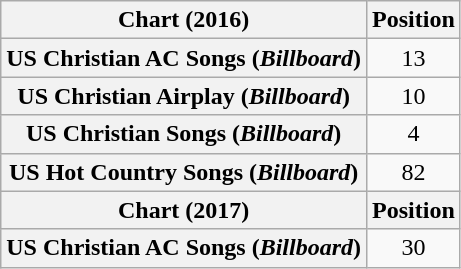<table class="wikitable sortable plainrowheaders" style="text-align:center">
<tr>
<th scope="col">Chart (2016)</th>
<th scope="col">Position</th>
</tr>
<tr>
<th scope="row">US Christian AC Songs (<em>Billboard</em>)</th>
<td>13</td>
</tr>
<tr>
<th scope="row">US Christian Airplay (<em>Billboard</em>)</th>
<td>10</td>
</tr>
<tr>
<th scope="row">US Christian Songs (<em>Billboard</em>)</th>
<td>4</td>
</tr>
<tr>
<th scope="row">US Hot Country Songs (<em>Billboard</em>)</th>
<td>82</td>
</tr>
<tr>
<th scope="col">Chart (2017)</th>
<th scope="col">Position</th>
</tr>
<tr>
<th scope="row">US Christian AC Songs (<em>Billboard</em>)</th>
<td>30</td>
</tr>
</table>
